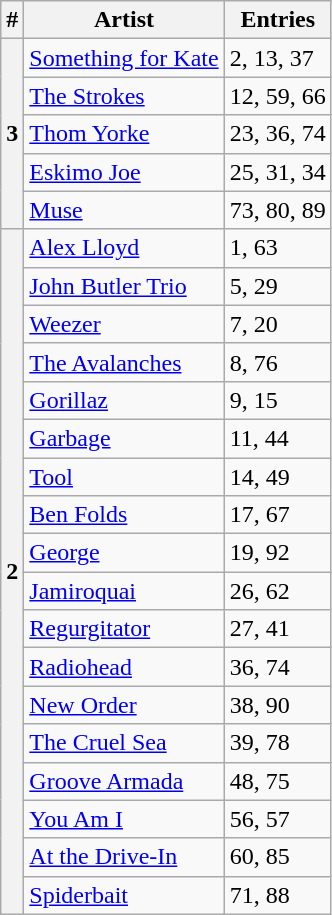<table class="wikitable sortable">
<tr>
<th>#</th>
<th>Artist</th>
<th>Entries</th>
</tr>
<tr>
<th rowspan="5">3</th>
<td><a href='#'>Something for Kate</a></td>
<td>2, 13, 37</td>
</tr>
<tr>
<td><a href='#'>The Strokes</a></td>
<td>12, 59, 66</td>
</tr>
<tr>
<td><a href='#'>Thom Yorke</a></td>
<td>23, 36, 74</td>
</tr>
<tr>
<td><a href='#'>Eskimo Joe</a></td>
<td>25, 31, 34</td>
</tr>
<tr>
<td><a href='#'>Muse</a></td>
<td>73, 80, 89</td>
</tr>
<tr>
<th rowspan="18">2</th>
<td><a href='#'>Alex Lloyd</a></td>
<td>1, 63</td>
</tr>
<tr>
<td><a href='#'>John Butler Trio</a></td>
<td>5, 29</td>
</tr>
<tr>
<td><a href='#'>Weezer</a></td>
<td>7, 20</td>
</tr>
<tr>
<td><a href='#'>The Avalanches</a></td>
<td>8, 76</td>
</tr>
<tr>
<td><a href='#'>Gorillaz</a></td>
<td>9, 15</td>
</tr>
<tr>
<td><a href='#'>Garbage</a></td>
<td>11, 44</td>
</tr>
<tr>
<td><a href='#'>Tool</a></td>
<td>14, 49</td>
</tr>
<tr>
<td><a href='#'>Ben Folds</a></td>
<td>17, 67</td>
</tr>
<tr>
<td><a href='#'>George</a></td>
<td>19, 92</td>
</tr>
<tr>
<td><a href='#'>Jamiroquai</a></td>
<td>26, 62</td>
</tr>
<tr>
<td><a href='#'>Regurgitator</a></td>
<td>27, 41</td>
</tr>
<tr>
<td><a href='#'>Radiohead</a></td>
<td>36, 74</td>
</tr>
<tr>
<td><a href='#'>New Order</a></td>
<td>38, 90</td>
</tr>
<tr>
<td><a href='#'>The Cruel Sea</a></td>
<td>39, 78</td>
</tr>
<tr>
<td><a href='#'>Groove Armada</a></td>
<td>48, 75</td>
</tr>
<tr>
<td><a href='#'>You Am I</a></td>
<td>56, 57</td>
</tr>
<tr>
<td><a href='#'>At the Drive-In</a></td>
<td>60, 85</td>
</tr>
<tr>
<td><a href='#'>Spiderbait</a></td>
<td>71, 88</td>
</tr>
</table>
